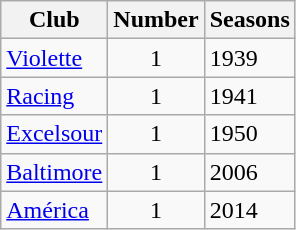<table class="wikitable sortable">
<tr>
<th>Club</th>
<th>Number</th>
<th>Seasons</th>
</tr>
<tr>
<td><a href='#'>Violette</a></td>
<td style="text-align:center">1</td>
<td>1939</td>
</tr>
<tr>
<td><a href='#'>Racing</a></td>
<td style="text-align:center">1</td>
<td>1941</td>
</tr>
<tr>
<td><a href='#'>Excelsour</a></td>
<td style="text-align:center">1</td>
<td>1950</td>
</tr>
<tr>
<td><a href='#'>Baltimore</a></td>
<td style="text-align:center">1</td>
<td>2006</td>
</tr>
<tr>
<td><a href='#'>América</a></td>
<td style="text-align:center">1</td>
<td>2014</td>
</tr>
</table>
